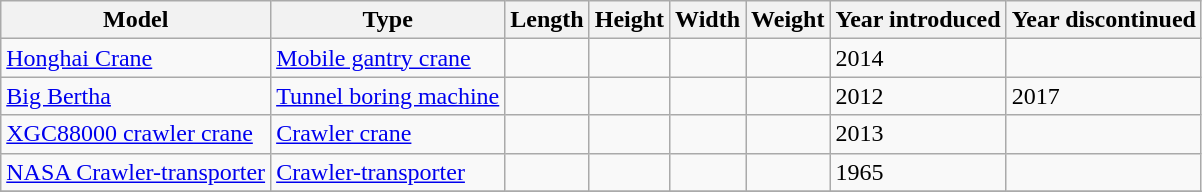<table class="wikitable sortable">
<tr>
<th>Model</th>
<th>Type</th>
<th>Length</th>
<th>Height</th>
<th>Width</th>
<th>Weight</th>
<th>Year introduced</th>
<th>Year discontinued</th>
</tr>
<tr>
<td><a href='#'>Honghai Crane</a></td>
<td><a href='#'>Mobile gantry crane</a></td>
<td></td>
<td></td>
<td></td>
<td></td>
<td>2014</td>
<td></td>
</tr>
<tr>
<td><a href='#'>Big Bertha</a></td>
<td><a href='#'>Tunnel boring machine</a></td>
<td></td>
<td></td>
<td></td>
<td></td>
<td>2012</td>
<td>2017</td>
</tr>
<tr>
<td><a href='#'>XGC88000 crawler crane</a></td>
<td><a href='#'>Crawler crane</a></td>
<td></td>
<td></td>
<td></td>
<td></td>
<td>2013</td>
<td></td>
</tr>
<tr>
<td><a href='#'>NASA Crawler-transporter</a></td>
<td><a href='#'>Crawler-transporter</a></td>
<td></td>
<td></td>
<td></td>
<td></td>
<td>1965</td>
<td></td>
</tr>
<tr>
</tr>
</table>
